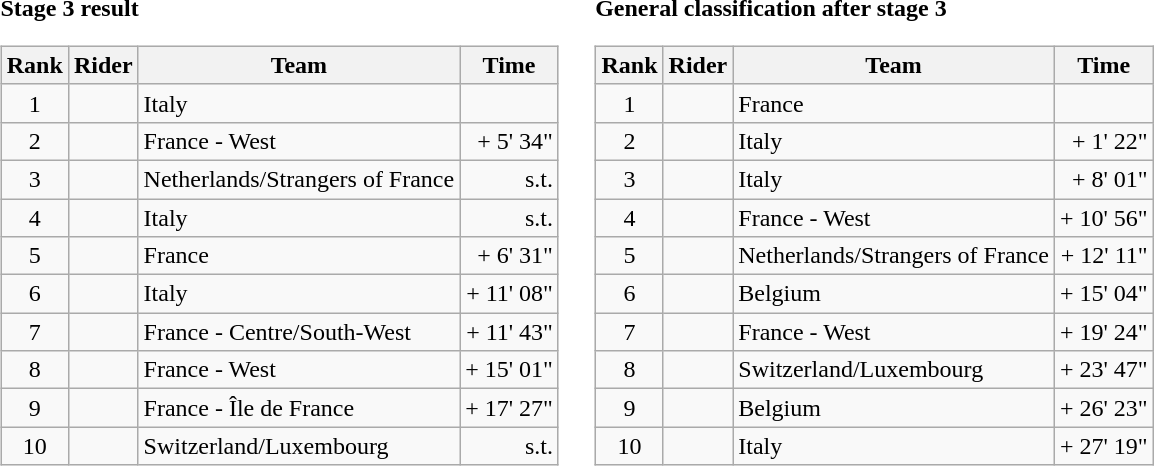<table>
<tr>
<td><strong>Stage 3 result</strong><br><table class="wikitable">
<tr>
<th scope="col">Rank</th>
<th scope="col">Rider</th>
<th scope="col">Team</th>
<th scope="col">Time</th>
</tr>
<tr>
<td style="text-align:center;">1</td>
<td></td>
<td>Italy</td>
<td style="text-align:right;"></td>
</tr>
<tr>
<td style="text-align:center;">2</td>
<td></td>
<td>France - West</td>
<td style="text-align:right;">+ 5' 34"</td>
</tr>
<tr>
<td style="text-align:center;">3</td>
<td></td>
<td>Netherlands/Strangers of France</td>
<td style="text-align:right;">s.t.</td>
</tr>
<tr>
<td style="text-align:center;">4</td>
<td></td>
<td>Italy</td>
<td style="text-align:right;">s.t.</td>
</tr>
<tr>
<td style="text-align:center;">5</td>
<td> </td>
<td>France</td>
<td style="text-align:right;">+ 6' 31"</td>
</tr>
<tr>
<td style="text-align:center;">6</td>
<td></td>
<td>Italy</td>
<td style="text-align:right;">+ 11' 08"</td>
</tr>
<tr>
<td style="text-align:center;">7</td>
<td></td>
<td>France - Centre/South-West</td>
<td style="text-align:right;">+ 11' 43"</td>
</tr>
<tr>
<td style="text-align:center;">8</td>
<td></td>
<td>France - West</td>
<td style="text-align:right;">+ 15' 01"</td>
</tr>
<tr>
<td style="text-align:center;">9</td>
<td></td>
<td>France - Île de France</td>
<td style="text-align:right;">+ 17' 27"</td>
</tr>
<tr>
<td style="text-align:center;">10</td>
<td></td>
<td>Switzerland/Luxembourg</td>
<td style="text-align:right;">s.t.</td>
</tr>
</table>
</td>
<td></td>
<td><strong>General classification after stage 3</strong><br><table class="wikitable">
<tr>
<th scope="col">Rank</th>
<th scope="col">Rider</th>
<th scope="col">Team</th>
<th scope="col">Time</th>
</tr>
<tr>
<td style="text-align:center;">1</td>
<td> </td>
<td>France</td>
<td style="text-align:right;"></td>
</tr>
<tr>
<td style="text-align:center;">2</td>
<td></td>
<td>Italy</td>
<td style="text-align:right;">+ 1' 22"</td>
</tr>
<tr>
<td style="text-align:center;">3</td>
<td></td>
<td>Italy</td>
<td style="text-align:right;">+ 8' 01"</td>
</tr>
<tr>
<td style="text-align:center;">4</td>
<td></td>
<td>France - West</td>
<td style="text-align:right;">+ 10' 56"</td>
</tr>
<tr>
<td style="text-align:center;">5</td>
<td></td>
<td>Netherlands/Strangers of France</td>
<td style="text-align:right;">+ 12' 11"</td>
</tr>
<tr>
<td style="text-align:center;">6</td>
<td></td>
<td>Belgium</td>
<td style="text-align:right;">+ 15' 04"</td>
</tr>
<tr>
<td style="text-align:center;">7</td>
<td></td>
<td>France - West</td>
<td style="text-align:right;">+ 19' 24"</td>
</tr>
<tr>
<td style="text-align:center;">8</td>
<td></td>
<td>Switzerland/Luxembourg</td>
<td style="text-align:right;">+ 23' 47"</td>
</tr>
<tr>
<td style="text-align:center;">9</td>
<td></td>
<td>Belgium</td>
<td style="text-align:right;">+ 26' 23"</td>
</tr>
<tr>
<td style="text-align:center;">10</td>
<td></td>
<td>Italy</td>
<td style="text-align:right;">+ 27' 19"</td>
</tr>
</table>
</td>
</tr>
</table>
